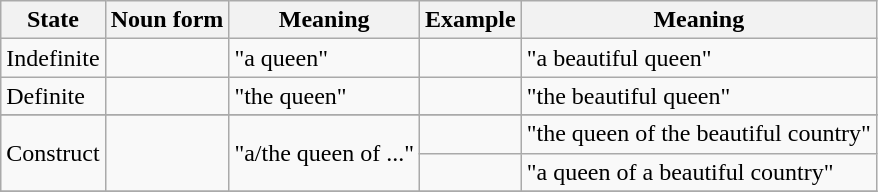<table class="wikitable">
<tr>
<th>State</th>
<th>Noun form</th>
<th>Meaning</th>
<th>Example</th>
<th>Meaning</th>
</tr>
<tr>
<td>Indefinite</td>
<td> <em></em></td>
<td>"a queen"</td>
<td> <em></em></td>
<td>"a beautiful queen"</td>
</tr>
<tr>
<td>Definite</td>
<td> <em></em></td>
<td>"the queen"</td>
<td> <em></em></td>
<td>"the beautiful queen"</td>
</tr>
<tr>
</tr>
<tr>
<td rowspan="2">Construct</td>
<td rowspan="2"> <em></em></td>
<td rowspan="2">"a/the queen of ..."</td>
<td> <em></em></td>
<td>"the queen of the beautiful country"</td>
</tr>
<tr>
<td> <em></em></td>
<td>"a queen of a beautiful country"</td>
</tr>
<tr>
</tr>
</table>
